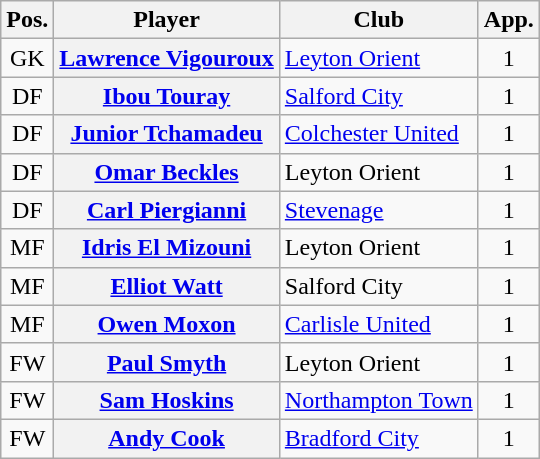<table class="wikitable plainrowheaders" style="text-align: left">
<tr>
<th scope="col">Pos.</th>
<th scope="col">Player</th>
<th scope="col">Club</th>
<th scope="col">App.</th>
</tr>
<tr>
<td style="text-align:center">GK</td>
<th scope="row"><a href='#'>Lawrence Vigouroux</a></th>
<td><a href='#'>Leyton Orient</a></td>
<td style="text-align:center">1</td>
</tr>
<tr>
<td style="text-align:center">DF</td>
<th scope="row"><a href='#'>Ibou Touray</a></th>
<td><a href='#'>Salford City</a></td>
<td style="text-align:center">1</td>
</tr>
<tr>
<td style="text-align:center">DF</td>
<th scope="row"><a href='#'>Junior Tchamadeu</a></th>
<td><a href='#'>Colchester United</a></td>
<td style="text-align:center">1</td>
</tr>
<tr>
<td style="text-align:center">DF</td>
<th scope="row"><a href='#'>Omar Beckles</a></th>
<td>Leyton Orient</td>
<td style="text-align:center">1</td>
</tr>
<tr>
<td style="text-align:center">DF</td>
<th scope="row"><a href='#'>Carl Piergianni</a></th>
<td><a href='#'>Stevenage</a></td>
<td style="text-align:center">1</td>
</tr>
<tr>
<td style="text-align:center">MF</td>
<th scope="row"><a href='#'>Idris El Mizouni</a></th>
<td>Leyton Orient</td>
<td style="text-align:center">1</td>
</tr>
<tr>
<td style="text-align:center">MF</td>
<th scope="row"><a href='#'>Elliot Watt</a></th>
<td>Salford City</td>
<td style="text-align:center">1</td>
</tr>
<tr>
<td style="text-align:center">MF</td>
<th scope="row"><a href='#'>Owen Moxon</a></th>
<td><a href='#'>Carlisle United</a></td>
<td style="text-align:center">1</td>
</tr>
<tr>
<td style="text-align:center">FW</td>
<th scope="row"><a href='#'>Paul Smyth</a></th>
<td>Leyton Orient</td>
<td style="text-align:center">1</td>
</tr>
<tr>
<td style="text-align:center">FW</td>
<th scope="row"><a href='#'>Sam Hoskins</a></th>
<td><a href='#'>Northampton Town</a></td>
<td style="text-align:center">1</td>
</tr>
<tr>
<td style="text-align:center">FW</td>
<th scope="row"><a href='#'>Andy Cook</a></th>
<td><a href='#'>Bradford City</a></td>
<td style="text-align:center">1</td>
</tr>
</table>
